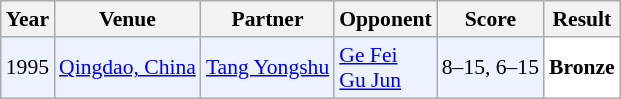<table class="sortable wikitable" style="font-size: 90%;">
<tr>
<th>Year</th>
<th>Venue</th>
<th>Partner</th>
<th>Opponent</th>
<th>Score</th>
<th>Result</th>
</tr>
<tr style="background:#ECF2FF">
<td align="center">1995</td>
<td align="left"><a href='#'>Qingdao, China</a></td>
<td align="left"> <a href='#'>Tang Yongshu</a></td>
<td align="left"> <a href='#'>Ge Fei</a> <br>  <a href='#'>Gu Jun</a></td>
<td align="left">8–15, 6–15</td>
<td style="text-align:left; background:white"> <strong>Bronze</strong></td>
</tr>
</table>
